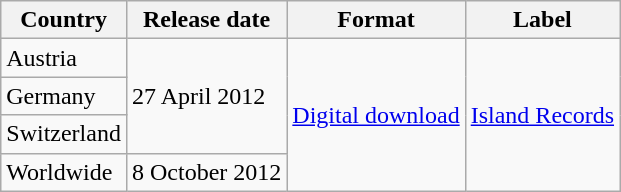<table class="wikitable plainrowheaders">
<tr>
<th scope="col">Country</th>
<th scope="col">Release date</th>
<th scope="col">Format</th>
<th scope="col">Label</th>
</tr>
<tr>
<td>Austria</td>
<td rowspan="3">27 April 2012</td>
<td rowspan="4"><a href='#'>Digital download</a></td>
<td rowspan="4"><a href='#'>Island Records</a></td>
</tr>
<tr>
<td>Germany</td>
</tr>
<tr>
<td>Switzerland</td>
</tr>
<tr>
<td>Worldwide</td>
<td>8 October 2012</td>
</tr>
</table>
